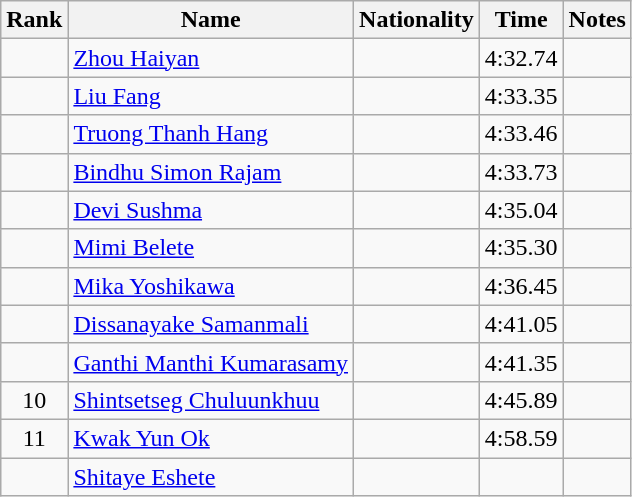<table class="wikitable sortable" style="text-align:center">
<tr>
<th>Rank</th>
<th>Name</th>
<th>Nationality</th>
<th>Time</th>
<th>Notes</th>
</tr>
<tr>
<td></td>
<td align=left><a href='#'>Zhou Haiyan</a></td>
<td align=left></td>
<td>4:32.74</td>
<td></td>
</tr>
<tr>
<td></td>
<td align=left><a href='#'>Liu Fang</a></td>
<td align=left></td>
<td>4:33.35</td>
<td></td>
</tr>
<tr>
<td></td>
<td align=left><a href='#'>Truong Thanh Hang</a></td>
<td align=left></td>
<td>4:33.46</td>
<td></td>
</tr>
<tr>
<td></td>
<td align=left><a href='#'>Bindhu Simon Rajam</a></td>
<td align=left></td>
<td>4:33.73</td>
<td></td>
</tr>
<tr>
<td></td>
<td align=left><a href='#'>Devi Sushma</a></td>
<td align=left></td>
<td>4:35.04</td>
<td></td>
</tr>
<tr>
<td></td>
<td align=left><a href='#'>Mimi Belete</a></td>
<td align=left></td>
<td>4:35.30</td>
<td></td>
</tr>
<tr>
<td></td>
<td align=left><a href='#'>Mika Yoshikawa</a></td>
<td align=left></td>
<td>4:36.45</td>
<td></td>
</tr>
<tr>
<td></td>
<td align=left><a href='#'>Dissanayake Samanmali</a></td>
<td align=left></td>
<td>4:41.05</td>
<td></td>
</tr>
<tr>
<td></td>
<td align=left><a href='#'>Ganthi Manthi Kumarasamy</a></td>
<td align=left></td>
<td>4:41.35</td>
<td></td>
</tr>
<tr>
<td>10</td>
<td align=left><a href='#'>Shintsetseg Chuluunkhuu</a></td>
<td align=left></td>
<td>4:45.89</td>
<td></td>
</tr>
<tr>
<td>11</td>
<td align=left><a href='#'>Kwak Yun Ok</a></td>
<td align=left></td>
<td>4:58.59</td>
<td></td>
</tr>
<tr>
<td></td>
<td align=left><a href='#'>Shitaye Eshete</a></td>
<td align=left></td>
<td></td>
<td></td>
</tr>
</table>
